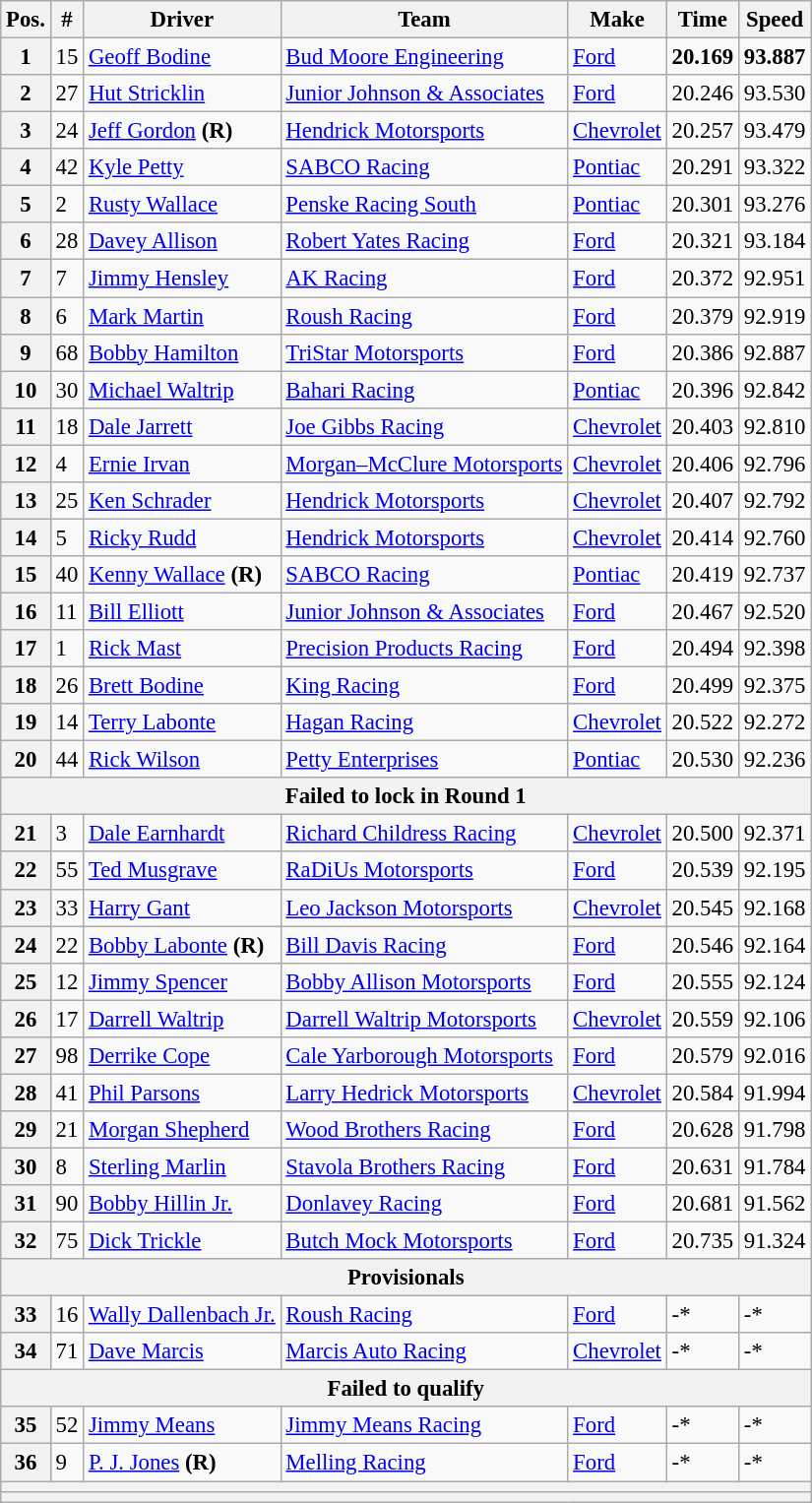<table class="wikitable" style="font-size:95%">
<tr>
<th>Pos.</th>
<th>#</th>
<th>Driver</th>
<th>Team</th>
<th>Make</th>
<th>Time</th>
<th>Speed</th>
</tr>
<tr>
<th>1</th>
<td>15</td>
<td><a href='#'>Geoff Bodine</a></td>
<td><a href='#'>Bud Moore Engineering</a></td>
<td><a href='#'>Ford</a></td>
<td><strong>20.169</strong></td>
<td><strong>93.887</strong></td>
</tr>
<tr>
<th>2</th>
<td>27</td>
<td><a href='#'>Hut Stricklin</a></td>
<td><a href='#'>Junior Johnson & Associates</a></td>
<td><a href='#'>Ford</a></td>
<td>20.246</td>
<td>93.530</td>
</tr>
<tr>
<th>3</th>
<td>24</td>
<td><a href='#'>Jeff Gordon</a> <strong>(R)</strong></td>
<td><a href='#'>Hendrick Motorsports</a></td>
<td><a href='#'>Chevrolet</a></td>
<td>20.257</td>
<td>93.479</td>
</tr>
<tr>
<th>4</th>
<td>42</td>
<td><a href='#'>Kyle Petty</a></td>
<td><a href='#'>SABCO Racing</a></td>
<td><a href='#'>Pontiac</a></td>
<td>20.291</td>
<td>93.322</td>
</tr>
<tr>
<th>5</th>
<td>2</td>
<td><a href='#'>Rusty Wallace</a></td>
<td><a href='#'>Penske Racing South</a></td>
<td><a href='#'>Pontiac</a></td>
<td>20.301</td>
<td>93.276</td>
</tr>
<tr>
<th>6</th>
<td>28</td>
<td><a href='#'>Davey Allison</a></td>
<td><a href='#'>Robert Yates Racing</a></td>
<td><a href='#'>Ford</a></td>
<td>20.321</td>
<td>93.184</td>
</tr>
<tr>
<th>7</th>
<td>7</td>
<td><a href='#'>Jimmy Hensley</a></td>
<td><a href='#'>AK Racing</a></td>
<td><a href='#'>Ford</a></td>
<td>20.372</td>
<td>92.951</td>
</tr>
<tr>
<th>8</th>
<td>6</td>
<td><a href='#'>Mark Martin</a></td>
<td><a href='#'>Roush Racing</a></td>
<td><a href='#'>Ford</a></td>
<td>20.379</td>
<td>92.919</td>
</tr>
<tr>
<th>9</th>
<td>68</td>
<td><a href='#'>Bobby Hamilton</a></td>
<td><a href='#'>TriStar Motorsports</a></td>
<td><a href='#'>Ford</a></td>
<td>20.386</td>
<td>92.887</td>
</tr>
<tr>
<th>10</th>
<td>30</td>
<td><a href='#'>Michael Waltrip</a></td>
<td><a href='#'>Bahari Racing</a></td>
<td><a href='#'>Pontiac</a></td>
<td>20.396</td>
<td>92.842</td>
</tr>
<tr>
<th>11</th>
<td>18</td>
<td><a href='#'>Dale Jarrett</a></td>
<td><a href='#'>Joe Gibbs Racing</a></td>
<td><a href='#'>Chevrolet</a></td>
<td>20.403</td>
<td>92.810</td>
</tr>
<tr>
<th>12</th>
<td>4</td>
<td><a href='#'>Ernie Irvan</a></td>
<td><a href='#'>Morgan–McClure Motorsports</a></td>
<td><a href='#'>Chevrolet</a></td>
<td>20.406</td>
<td>92.796</td>
</tr>
<tr>
<th>13</th>
<td>25</td>
<td><a href='#'>Ken Schrader</a></td>
<td><a href='#'>Hendrick Motorsports</a></td>
<td><a href='#'>Chevrolet</a></td>
<td>20.407</td>
<td>92.792</td>
</tr>
<tr>
<th>14</th>
<td>5</td>
<td><a href='#'>Ricky Rudd</a></td>
<td><a href='#'>Hendrick Motorsports</a></td>
<td><a href='#'>Chevrolet</a></td>
<td>20.414</td>
<td>92.760</td>
</tr>
<tr>
<th>15</th>
<td>40</td>
<td><a href='#'>Kenny Wallace</a> <strong>(R)</strong></td>
<td><a href='#'>SABCO Racing</a></td>
<td><a href='#'>Pontiac</a></td>
<td>20.419</td>
<td>92.737</td>
</tr>
<tr>
<th>16</th>
<td>11</td>
<td><a href='#'>Bill Elliott</a></td>
<td><a href='#'>Junior Johnson & Associates</a></td>
<td><a href='#'>Ford</a></td>
<td>20.467</td>
<td>92.520</td>
</tr>
<tr>
<th>17</th>
<td>1</td>
<td><a href='#'>Rick Mast</a></td>
<td><a href='#'>Precision Products Racing</a></td>
<td><a href='#'>Ford</a></td>
<td>20.494</td>
<td>92.398</td>
</tr>
<tr>
<th>18</th>
<td>26</td>
<td><a href='#'>Brett Bodine</a></td>
<td><a href='#'>King Racing</a></td>
<td><a href='#'>Ford</a></td>
<td>20.499</td>
<td>92.375</td>
</tr>
<tr>
<th>19</th>
<td>14</td>
<td><a href='#'>Terry Labonte</a></td>
<td><a href='#'>Hagan Racing</a></td>
<td><a href='#'>Chevrolet</a></td>
<td>20.522</td>
<td>92.272</td>
</tr>
<tr>
<th>20</th>
<td>44</td>
<td><a href='#'>Rick Wilson</a></td>
<td><a href='#'>Petty Enterprises</a></td>
<td><a href='#'>Pontiac</a></td>
<td>20.530</td>
<td>92.236</td>
</tr>
<tr>
<th colspan="7">Failed to lock in Round 1</th>
</tr>
<tr>
<th>21</th>
<td>3</td>
<td><a href='#'>Dale Earnhardt</a></td>
<td><a href='#'>Richard Childress Racing</a></td>
<td><a href='#'>Chevrolet</a></td>
<td>20.500</td>
<td>92.371</td>
</tr>
<tr>
<th>22</th>
<td>55</td>
<td><a href='#'>Ted Musgrave</a></td>
<td><a href='#'>RaDiUs Motorsports</a></td>
<td><a href='#'>Ford</a></td>
<td>20.539</td>
<td>92.195</td>
</tr>
<tr>
<th>23</th>
<td>33</td>
<td><a href='#'>Harry Gant</a></td>
<td><a href='#'>Leo Jackson Motorsports</a></td>
<td><a href='#'>Chevrolet</a></td>
<td>20.545</td>
<td>92.168</td>
</tr>
<tr>
<th>24</th>
<td>22</td>
<td><a href='#'>Bobby Labonte</a> <strong>(R)</strong></td>
<td><a href='#'>Bill Davis Racing</a></td>
<td><a href='#'>Ford</a></td>
<td>20.546</td>
<td>92.164</td>
</tr>
<tr>
<th>25</th>
<td>12</td>
<td><a href='#'>Jimmy Spencer</a></td>
<td><a href='#'>Bobby Allison Motorsports</a></td>
<td><a href='#'>Ford</a></td>
<td>20.555</td>
<td>92.124</td>
</tr>
<tr>
<th>26</th>
<td>17</td>
<td><a href='#'>Darrell Waltrip</a></td>
<td><a href='#'>Darrell Waltrip Motorsports</a></td>
<td><a href='#'>Chevrolet</a></td>
<td>20.559</td>
<td>92.106</td>
</tr>
<tr>
<th>27</th>
<td>98</td>
<td><a href='#'>Derrike Cope</a></td>
<td><a href='#'>Cale Yarborough Motorsports</a></td>
<td><a href='#'>Ford</a></td>
<td>20.579</td>
<td>92.016</td>
</tr>
<tr>
<th>28</th>
<td>41</td>
<td><a href='#'>Phil Parsons</a></td>
<td><a href='#'>Larry Hedrick Motorsports</a></td>
<td><a href='#'>Chevrolet</a></td>
<td>20.584</td>
<td>91.994</td>
</tr>
<tr>
<th>29</th>
<td>21</td>
<td><a href='#'>Morgan Shepherd</a></td>
<td><a href='#'>Wood Brothers Racing</a></td>
<td><a href='#'>Ford</a></td>
<td>20.628</td>
<td>91.798</td>
</tr>
<tr>
<th>30</th>
<td>8</td>
<td><a href='#'>Sterling Marlin</a></td>
<td><a href='#'>Stavola Brothers Racing</a></td>
<td><a href='#'>Ford</a></td>
<td>20.631</td>
<td>91.784</td>
</tr>
<tr>
<th>31</th>
<td>90</td>
<td><a href='#'>Bobby Hillin Jr.</a></td>
<td><a href='#'>Donlavey Racing</a></td>
<td><a href='#'>Ford</a></td>
<td>20.681</td>
<td>91.562</td>
</tr>
<tr>
<th>32</th>
<td>75</td>
<td><a href='#'>Dick Trickle</a></td>
<td><a href='#'>Butch Mock Motorsports</a></td>
<td><a href='#'>Ford</a></td>
<td>20.735</td>
<td>91.324</td>
</tr>
<tr>
<th colspan="7">Provisionals</th>
</tr>
<tr>
<th>33</th>
<td>16</td>
<td><a href='#'>Wally Dallenbach Jr.</a></td>
<td><a href='#'>Roush Racing</a></td>
<td><a href='#'>Ford</a></td>
<td>-*</td>
<td>-*</td>
</tr>
<tr>
<th>34</th>
<td>71</td>
<td><a href='#'>Dave Marcis</a></td>
<td><a href='#'>Marcis Auto Racing</a></td>
<td><a href='#'>Chevrolet</a></td>
<td>-*</td>
<td>-*</td>
</tr>
<tr>
<th colspan="7">Failed to qualify</th>
</tr>
<tr>
<th>35</th>
<td>52</td>
<td><a href='#'>Jimmy Means</a></td>
<td><a href='#'>Jimmy Means Racing</a></td>
<td><a href='#'>Ford</a></td>
<td>-*</td>
<td>-*</td>
</tr>
<tr>
<th>36</th>
<td>9</td>
<td><a href='#'>P. J. Jones</a> <strong>(R)</strong></td>
<td><a href='#'>Melling Racing</a></td>
<td><a href='#'>Ford</a></td>
<td>-*</td>
<td>-*</td>
</tr>
<tr>
<th colspan="7"></th>
</tr>
<tr>
<th colspan="7"></th>
</tr>
</table>
